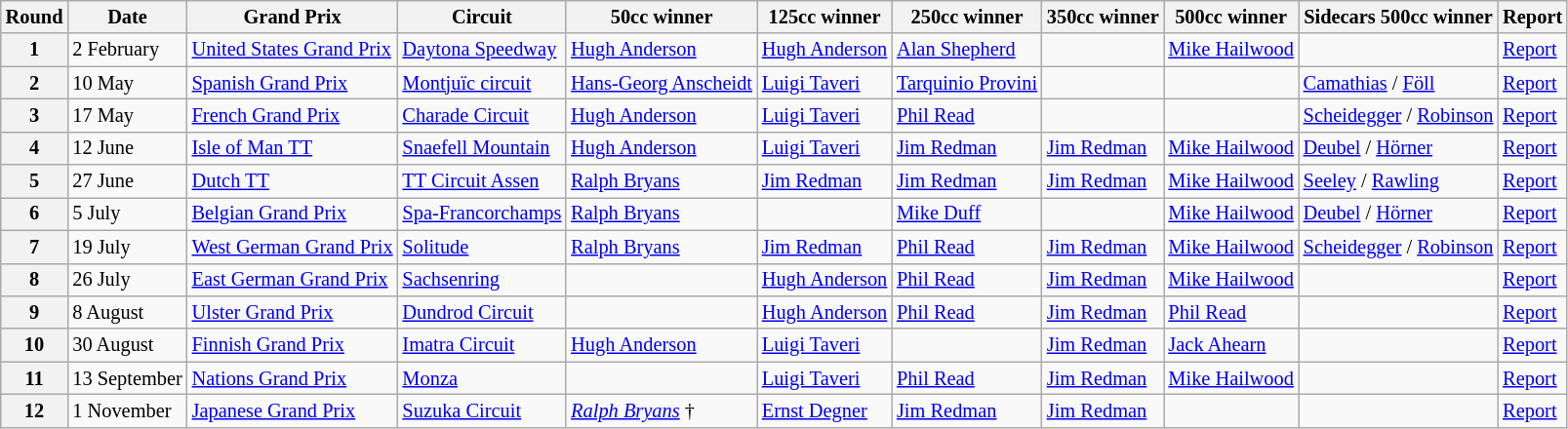<table class="wikitable" style="font-size: 85%;">
<tr>
<th>Round</th>
<th>Date</th>
<th>Grand Prix</th>
<th>Circuit</th>
<th>50cc winner</th>
<th>125cc winner</th>
<th>250cc winner</th>
<th>350cc winner</th>
<th>500cc winner</th>
<th>Sidecars 500cc winner</th>
<th>Report</th>
</tr>
<tr>
<th>1</th>
<td>2 February</td>
<td> <a href='#'>United States Grand Prix</a></td>
<td><a href='#'>Daytona Speedway</a></td>
<td> <a href='#'>Hugh Anderson</a></td>
<td> <a href='#'>Hugh Anderson</a></td>
<td> <a href='#'>Alan Shepherd</a></td>
<td></td>
<td> <a href='#'>Mike Hailwood</a></td>
<td></td>
<td><a href='#'>Report</a></td>
</tr>
<tr>
<th>2</th>
<td>10 May</td>
<td> <a href='#'>Spanish Grand Prix</a></td>
<td><a href='#'>Montjuïc circuit</a></td>
<td> <a href='#'>Hans-Georg Anscheidt</a></td>
<td> <a href='#'>Luigi Taveri</a></td>
<td> <a href='#'>Tarquinio Provini</a></td>
<td></td>
<td></td>
<td>  <a href='#'>Camathias</a> / <a href='#'>Föll</a></td>
<td><a href='#'>Report</a></td>
</tr>
<tr>
<th>3</th>
<td>17 May</td>
<td> <a href='#'>French Grand Prix</a></td>
<td><a href='#'>Charade Circuit</a></td>
<td> <a href='#'>Hugh Anderson</a></td>
<td> <a href='#'>Luigi Taveri</a></td>
<td> <a href='#'>Phil Read</a></td>
<td></td>
<td></td>
<td>  <a href='#'>Scheidegger</a> / <a href='#'>Robinson</a></td>
<td><a href='#'>Report</a></td>
</tr>
<tr>
<th>4</th>
<td>12 June</td>
<td> <a href='#'>Isle of Man TT</a></td>
<td><a href='#'>Snaefell Mountain</a></td>
<td> <a href='#'>Hugh Anderson</a></td>
<td> <a href='#'>Luigi Taveri</a></td>
<td> <a href='#'>Jim Redman</a></td>
<td> <a href='#'>Jim Redman</a></td>
<td> <a href='#'>Mike Hailwood</a></td>
<td> <a href='#'>Deubel</a> / <a href='#'>Hörner</a></td>
<td><a href='#'>Report</a></td>
</tr>
<tr>
<th>5</th>
<td>27 June</td>
<td> <a href='#'>Dutch TT</a></td>
<td><a href='#'>TT Circuit Assen</a></td>
<td> <a href='#'>Ralph Bryans</a></td>
<td> <a href='#'>Jim Redman</a></td>
<td> <a href='#'>Jim Redman</a></td>
<td> <a href='#'>Jim Redman</a></td>
<td> <a href='#'>Mike Hailwood</a></td>
<td> <a href='#'>Seeley</a> / <a href='#'>Rawling</a></td>
<td><a href='#'>Report</a></td>
</tr>
<tr>
<th>6</th>
<td>5 July</td>
<td> <a href='#'>Belgian Grand Prix</a></td>
<td><a href='#'>Spa-Francorchamps</a></td>
<td> <a href='#'>Ralph Bryans</a></td>
<td></td>
<td> <a href='#'>Mike Duff</a></td>
<td></td>
<td> <a href='#'>Mike Hailwood</a></td>
<td> <a href='#'>Deubel</a> / <a href='#'>Hörner</a></td>
<td><a href='#'>Report</a></td>
</tr>
<tr>
<th>7</th>
<td>19 July</td>
<td> <a href='#'>West German Grand Prix</a></td>
<td><a href='#'>Solitude</a></td>
<td> <a href='#'>Ralph Bryans</a></td>
<td> <a href='#'>Jim Redman</a></td>
<td> <a href='#'>Phil Read</a></td>
<td> <a href='#'>Jim Redman</a></td>
<td> <a href='#'>Mike Hailwood</a></td>
<td>  <a href='#'>Scheidegger</a> / <a href='#'>Robinson</a></td>
<td><a href='#'>Report</a></td>
</tr>
<tr>
<th>8</th>
<td>26 July</td>
<td> <a href='#'>East German Grand Prix</a></td>
<td><a href='#'>Sachsenring</a></td>
<td></td>
<td> <a href='#'>Hugh Anderson</a></td>
<td> <a href='#'>Phil Read</a></td>
<td> <a href='#'>Jim Redman</a></td>
<td> <a href='#'>Mike Hailwood</a></td>
<td></td>
<td><a href='#'>Report</a></td>
</tr>
<tr>
<th>9</th>
<td>8 August</td>
<td> <a href='#'>Ulster Grand Prix</a></td>
<td><a href='#'>Dundrod Circuit</a></td>
<td></td>
<td> <a href='#'>Hugh Anderson</a></td>
<td> <a href='#'>Phil Read</a></td>
<td> <a href='#'>Jim Redman</a></td>
<td> <a href='#'>Phil Read</a></td>
<td></td>
<td><a href='#'>Report</a></td>
</tr>
<tr>
<th>10</th>
<td>30 August</td>
<td> <a href='#'>Finnish Grand Prix</a></td>
<td><a href='#'>Imatra Circuit</a></td>
<td> <a href='#'>Hugh Anderson</a></td>
<td> <a href='#'>Luigi Taveri</a></td>
<td></td>
<td> <a href='#'>Jim Redman</a></td>
<td> <a href='#'>Jack Ahearn</a></td>
<td></td>
<td><a href='#'>Report</a></td>
</tr>
<tr>
<th>11</th>
<td>13 September</td>
<td> <a href='#'>Nations Grand Prix</a></td>
<td><a href='#'>Monza</a></td>
<td></td>
<td> <a href='#'>Luigi Taveri</a></td>
<td> <a href='#'>Phil Read</a></td>
<td> <a href='#'>Jim Redman</a></td>
<td> <a href='#'>Mike Hailwood</a></td>
<td></td>
<td><a href='#'>Report</a></td>
</tr>
<tr>
<th>12</th>
<td>1 November</td>
<td> <a href='#'>Japanese Grand Prix</a></td>
<td><a href='#'>Suzuka Circuit</a></td>
<td><em> <a href='#'>Ralph Bryans</a></em> †</td>
<td> <a href='#'>Ernst Degner</a></td>
<td> <a href='#'>Jim Redman</a></td>
<td> <a href='#'>Jim Redman</a></td>
<td></td>
<td></td>
<td><a href='#'>Report</a></td>
</tr>
</table>
